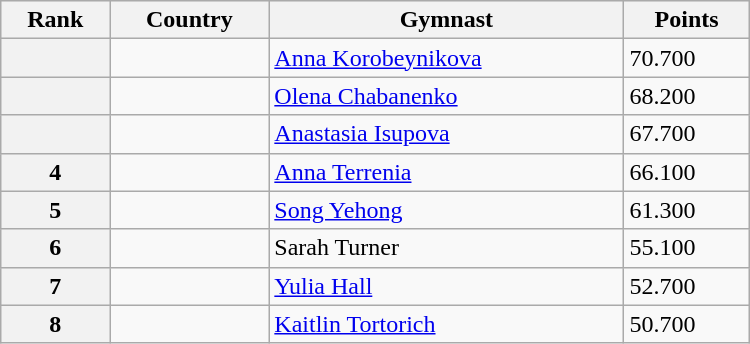<table class="wikitable" width=500>
<tr bgcolor="#efefef">
<th>Rank</th>
<th>Country</th>
<th>Gymnast</th>
<th>Points</th>
</tr>
<tr>
<th></th>
<td></td>
<td><a href='#'>Anna Korobeynikova</a></td>
<td>70.700</td>
</tr>
<tr>
<th></th>
<td></td>
<td><a href='#'>Olena Chabanenko</a></td>
<td>68.200</td>
</tr>
<tr>
<th></th>
<td></td>
<td><a href='#'>Anastasia Isupova</a></td>
<td>67.700</td>
</tr>
<tr>
<th>4</th>
<td></td>
<td><a href='#'>Anna Terrenia</a></td>
<td>66.100</td>
</tr>
<tr>
<th>5</th>
<td></td>
<td><a href='#'>Song Yehong</a></td>
<td>61.300</td>
</tr>
<tr>
<th>6</th>
<td></td>
<td>Sarah Turner</td>
<td>55.100</td>
</tr>
<tr>
<th>7</th>
<td></td>
<td><a href='#'>Yulia Hall</a></td>
<td>52.700</td>
</tr>
<tr>
<th>8</th>
<td></td>
<td><a href='#'>Kaitlin Tortorich</a></td>
<td>50.700</td>
</tr>
</table>
